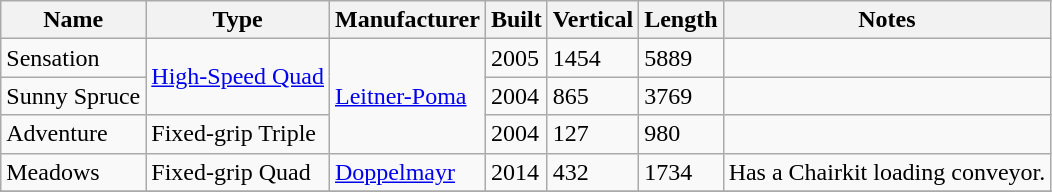<table class="wikitable">
<tr>
<th>Name</th>
<th>Type</th>
<th>Manufacturer</th>
<th>Built</th>
<th>Vertical</th>
<th>Length</th>
<th>Notes</th>
</tr>
<tr>
<td>Sensation</td>
<td rowspan="2"><a href='#'>High-Speed Quad</a></td>
<td rowspan="3"><a href='#'>Leitner-Poma</a></td>
<td>2005</td>
<td>1454</td>
<td>5889</td>
<td></td>
</tr>
<tr>
<td>Sunny Spruce</td>
<td>2004</td>
<td>865</td>
<td>3769</td>
<td></td>
</tr>
<tr>
<td>Adventure</td>
<td>Fixed-grip Triple</td>
<td>2004</td>
<td>127</td>
<td>980</td>
<td></td>
</tr>
<tr>
<td>Meadows</td>
<td>Fixed-grip Quad</td>
<td><a href='#'>Doppelmayr</a></td>
<td>2014</td>
<td>432</td>
<td>1734</td>
<td>Has a Chairkit loading conveyor.</td>
</tr>
<tr>
</tr>
</table>
